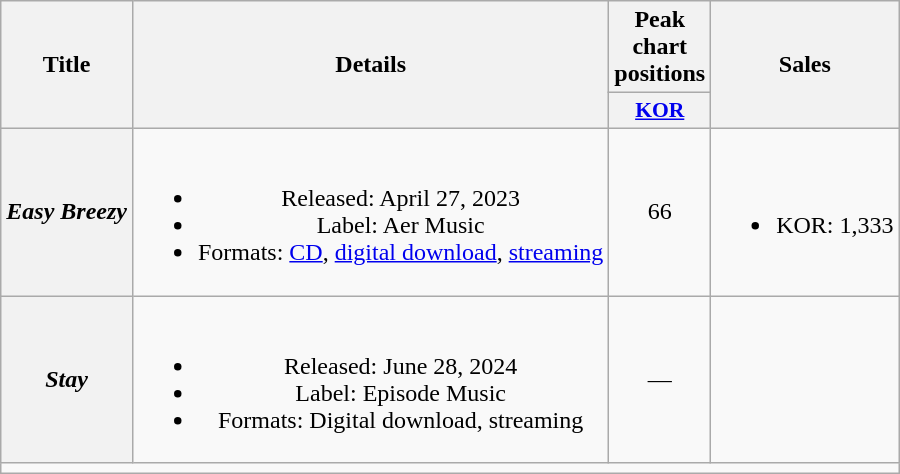<table class="wikitable plainrowheaders" style="text-align:center">
<tr>
<th scope="col" rowspan="2">Title</th>
<th scope="col" rowspan="2">Details</th>
<th scope="col">Peak chart<br>positions</th>
<th scope="col" rowspan="2">Sales</th>
</tr>
<tr>
<th scope="col" style="font-size:90%; width:2.5em"><a href='#'>KOR</a><br></th>
</tr>
<tr>
<th scope="row"><em>Easy Breezy</em></th>
<td><br><ul><li>Released: April 27, 2023</li><li>Label: Aer Music</li><li>Formats: <a href='#'>CD</a>, <a href='#'>digital download</a>, <a href='#'>streaming</a></li></ul></td>
<td>66</td>
<td><br><ul><li>KOR: 1,333</li></ul></td>
</tr>
<tr>
<th scope="row"><em>Stay</em></th>
<td><br><ul><li>Released: June 28, 2024</li><li>Label: Episode Music</li><li>Formats: Digital download, streaming</li></ul></td>
<td>—</td>
<td></td>
</tr>
<tr>
<td colspan="4"></td>
</tr>
</table>
